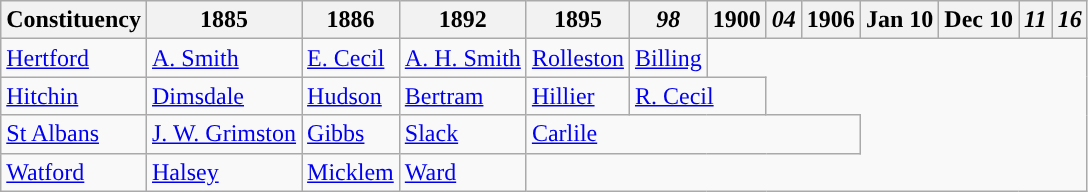<table class="wikitable">
<tr>
<th>Constituency</th>
<th>1885</th>
<th>1886</th>
<th>1892</th>
<th>1895</th>
<th><em>98</em></th>
<th>1900</th>
<th><em>04</em></th>
<th>1906</th>
<th>Jan 10</th>
<th>Dec 10</th>
<th><em>11</em></th>
<th><em>16</em></th>
</tr>
<tr>
<td><a href='#'>Hertford</a></td>
<td><a href='#'>A. Smith</a></td>
<td><a href='#'>E. Cecil</a></td>
<td><a href='#'>A. H. Smith</a></td>
<td><a href='#'>Rolleston</a></td>
<td><a href='#'>Billing</a></td>
</tr>
<tr>
<td><a href='#'>Hitchin</a></td>
<td><a href='#'>Dimsdale</a></td>
<td><a href='#'>Hudson</a></td>
<td><a href='#'>Bertram</a></td>
<td><a href='#'>Hillier</a></td>
<td colspan="2"><a href='#'>R. Cecil</a></td>
</tr>
<tr>
<td><a href='#'>St Albans</a></td>
<td><a href='#'>J. W. Grimston</a></td>
<td><a href='#'>Gibbs</a></td>
<td><a href='#'>Slack</a></td>
<td colspan="5"><a href='#'>Carlile</a></td>
</tr>
<tr>
<td><a href='#'>Watford</a></td>
<td><a href='#'>Halsey</a></td>
<td><a href='#'>Micklem</a></td>
<td><a href='#'>Ward</a></td>
</tr>
</table>
